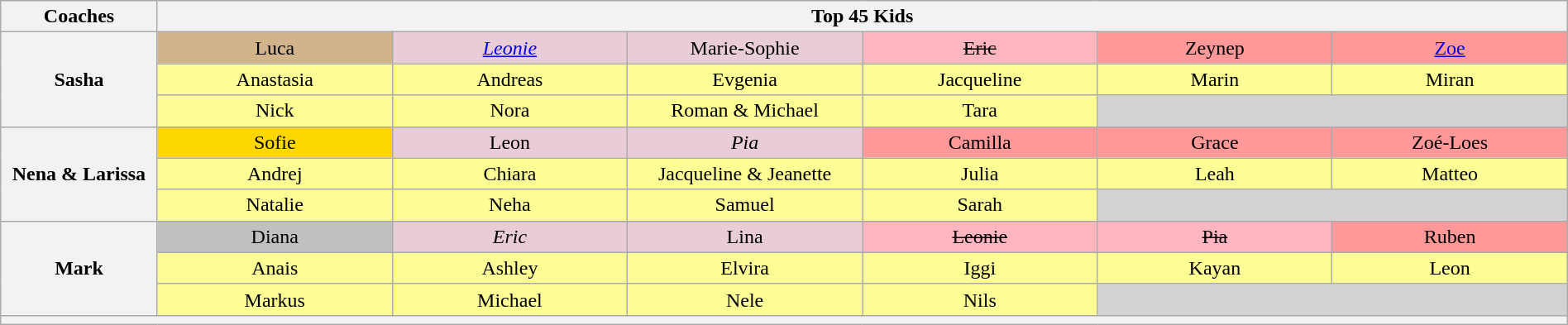<table class="wikitable" style="text-align:center; width:100%">
<tr>
<th width="10%" scope="col">Coaches</th>
<th width="90%" colspan="6" scope="col">Top 45 Kids</th>
</tr>
<tr>
<th rowspan="3">Sasha</th>
<td style="background:tan; width:15%">Luca</td>
<td style="background:#E8CCD7; width:15%"><em><a href='#'>Leonie</a></em></td>
<td style="background:#E8CCD7; width:15%">Marie-Sophie</td>
<td style="background:lightpink; width:15%"><s>Eric</s></td>
<td style="background:#FF9999; width:15%">Zeynep</td>
<td style="background:#FF9999; width:15%"><a href='#'>Zoe</a></td>
</tr>
<tr>
<td style="background:#FDFD96">Anastasia</td>
<td style="background:#FDFD96">Andreas</td>
<td style="background:#FDFD96">Evgenia</td>
<td style="background:#FDFD96">Jacqueline</td>
<td style="background:#FDFD96">Marin</td>
<td style="background:#FDFD96">Miran</td>
</tr>
<tr>
<td style="background:#FDFD96">Nick</td>
<td style="background:#FDFD96">Nora</td>
<td style="background:#FDFD96">Roman & Michael</td>
<td style="background:#FDFD96">Tara</td>
<td style="background:lightgrey" colspan="2"></td>
</tr>
<tr>
<th rowspan="3">Nena & Larissa</th>
<td style="background:gold">Sofie</td>
<td style="background:#E8CCD7">Leon</td>
<td style="background:#E8CCD7"><em>Pia</em></td>
<td style="background:#FF9999">Camilla</td>
<td style="background:#FF9999">Grace</td>
<td style="background:#FF9999">Zoé-Loes</td>
</tr>
<tr>
<td style="background:#FDFD96">Andrej</td>
<td style="background:#FDFD96">Chiara</td>
<td style="background:#FDFD96">Jacqueline & Jeanette</td>
<td style="background:#FDFD96">Julia</td>
<td style="background:#FDFD96">Leah</td>
<td style="background:#FDFD96">Matteo</td>
</tr>
<tr>
<td style="background:#FDFD96">Natalie</td>
<td style="background:#FDFD96">Neha</td>
<td style="background:#FDFD96">Samuel</td>
<td style="background:#FDFD96">Sarah</td>
<td style="background:lightgrey" colspan="2"></td>
</tr>
<tr>
<th rowspan="3">Mark</th>
<td style="background:silver">Diana</td>
<td style="background:#E8CCD7"><em>Eric</em></td>
<td style="background:#E8CCD7">Lina</td>
<td style="background:lightpink"><s>Leonie</s></td>
<td style="background:lightpink"><s>Pia</s></td>
<td style="background:#FF9999">Ruben</td>
</tr>
<tr>
<td style="background:#FDFD96">Anais</td>
<td style="background:#FDFD96">Ashley</td>
<td style="background:#FDFD96">Elvira</td>
<td style="background:#FDFD96">Iggi</td>
<td style="background:#FDFD96">Kayan</td>
<td style="background:#FDFD96">Leon</td>
</tr>
<tr>
<td style="background:#FDFD96">Markus</td>
<td style="background:#FDFD96">Michael</td>
<td style="background:#FDFD96">Nele</td>
<td style="background:#FDFD96">Nils</td>
<td style="background:lightgrey" colspan="2"></td>
</tr>
<tr>
<th colspan="7" style="font-size:90%; line-height:12px"></th>
</tr>
</table>
